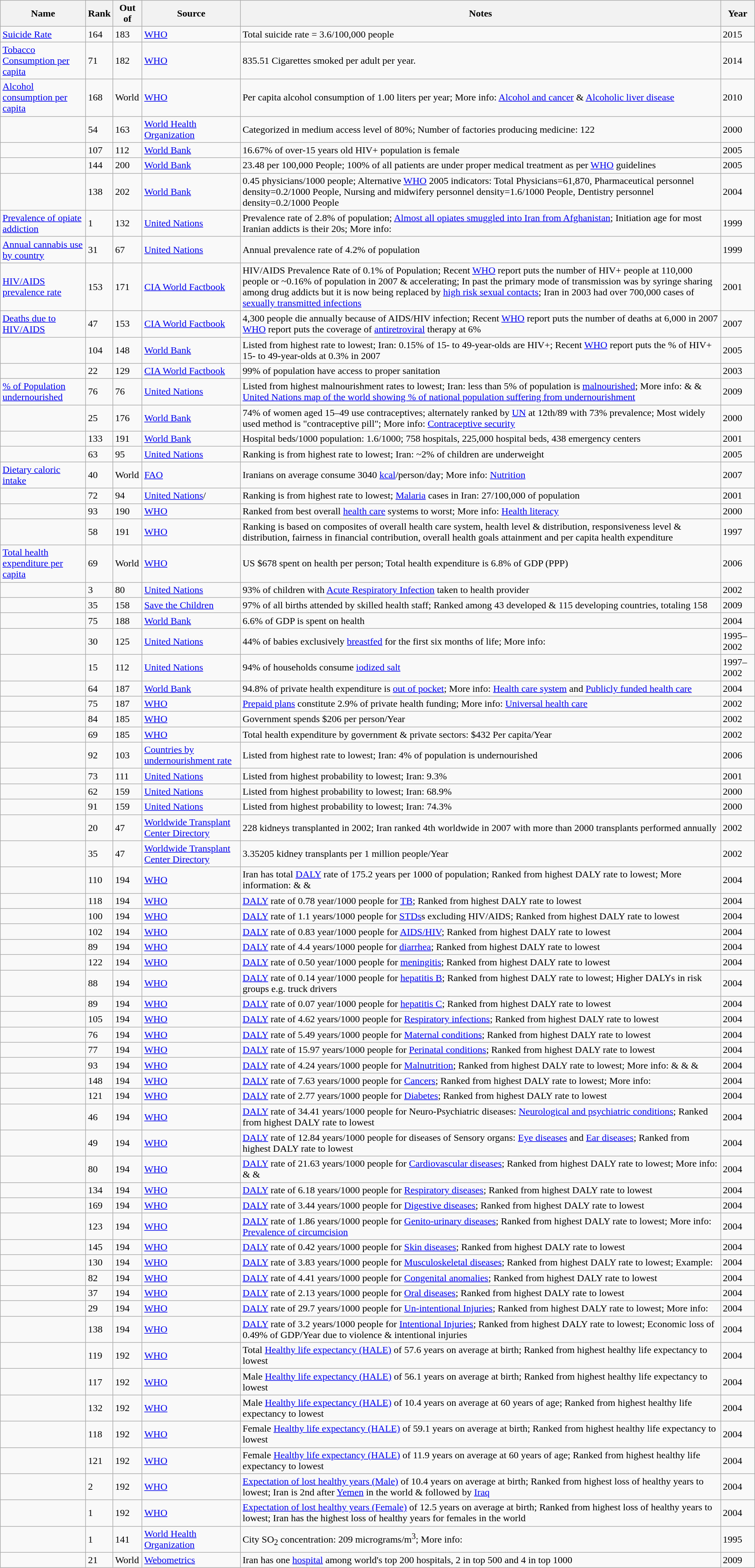<table class="wikitable sortable" style="text-align:left">
<tr>
<th>Name</th>
<th>Rank</th>
<th>Out of</th>
<th>Source</th>
<th>Notes</th>
<th>Year</th>
</tr>
<tr>
<td><a href='#'>Suicide Rate</a></td>
<td>164</td>
<td>183</td>
<td><a href='#'>WHO</a></td>
<td>Total suicide rate = 3.6/100,000 people</td>
<td>2015</td>
</tr>
<tr>
<td><a href='#'>Tobacco Consumption per capita</a></td>
<td>71</td>
<td>182</td>
<td><a href='#'>WHO</a></td>
<td>835.51 Cigarettes smoked per adult per year.</td>
<td>2014</td>
</tr>
<tr>
<td><a href='#'>Alcohol consumption per capita</a></td>
<td>168</td>
<td>World</td>
<td><a href='#'>WHO</a></td>
<td>Per capita alcohol consumption of 1.00 liters per year; More info: <a href='#'>Alcohol and cancer</a> & <a href='#'>Alcoholic liver disease</a></td>
<td>2010</td>
</tr>
<tr>
<td></td>
<td>54</td>
<td>163</td>
<td><a href='#'>World Health Organization</a></td>
<td>Categorized in medium access level of 80%; Number of factories producing medicine: 122</td>
<td>2000</td>
</tr>
<tr>
<td></td>
<td>107</td>
<td>112</td>
<td><a href='#'>World Bank</a></td>
<td>16.67% of over-15 years old HIV+ population is female</td>
<td>2005</td>
</tr>
<tr>
<td></td>
<td>144</td>
<td>200</td>
<td><a href='#'>World Bank</a></td>
<td>23.48 per 100,000 People; 100% of all patients are under proper medical treatment as per <a href='#'>WHO</a> guidelines</td>
<td>2005</td>
</tr>
<tr>
<td></td>
<td>138</td>
<td>202</td>
<td><a href='#'>World Bank</a></td>
<td>0.45 physicians/1000 people; Alternative <a href='#'>WHO</a> 2005 indicators: Total Physicians=61,870, Pharmaceutical personnel density=0.2/1000 People, Nursing and midwifery personnel density=1.6/1000 People, Dentistry personnel density=0.2/1000 People</td>
<td>2004</td>
</tr>
<tr>
<td><a href='#'>Prevalence of opiate addiction</a></td>
<td>1</td>
<td>132</td>
<td><a href='#'>United Nations</a></td>
<td>Prevalence rate of 2.8% of population; <a href='#'>Almost all opiates smuggled into Iran from Afghanistan</a>; Initiation age for most Iranian addicts is their 20s; More info: </td>
<td>1999</td>
</tr>
<tr>
<td><a href='#'>Annual cannabis use by country</a></td>
<td>31</td>
<td>67</td>
<td><a href='#'>United Nations</a></td>
<td>Annual prevalence rate of 4.2% of population</td>
<td>1999</td>
</tr>
<tr>
<td><a href='#'>HIV/AIDS prevalence rate</a></td>
<td>153</td>
<td>171</td>
<td><a href='#'>CIA World Factbook</a></td>
<td>HIV/AIDS Prevalence Rate of 0.1% of Population; Recent <a href='#'>WHO</a> report puts the number of HIV+ people at 110,000 people or ~0.16% of population in 2007 & accelerating; In past the primary mode of transmission was by syringe sharing among drug addicts but it is now being replaced by <a href='#'>high risk sexual contacts</a>; Iran in 2003 had over 700,000 cases of <a href='#'>sexually transmitted infections</a></td>
<td>2001</td>
</tr>
<tr>
<td><a href='#'>Deaths due to HIV/AIDS</a></td>
<td>47</td>
<td>153</td>
<td><a href='#'>CIA World Factbook</a></td>
<td>4,300 people die annually because of AIDS/HIV infection; Recent <a href='#'>WHO</a> report puts the number of deaths at 6,000 in 2007 <a href='#'>WHO</a> report puts the coverage of <a href='#'>antiretroviral</a> therapy at 6%</td>
<td>2007</td>
</tr>
<tr>
<td></td>
<td>104</td>
<td>148</td>
<td><a href='#'>World Bank</a></td>
<td>Listed from highest rate to lowest; Iran: 0.15% of 15- to 49-year-olds are HIV+; Recent <a href='#'>WHO</a> report puts the % of HIV+ 15- to 49-year-olds at 0.3% in 2007</td>
<td>2005</td>
</tr>
<tr>
<td></td>
<td>22</td>
<td>129</td>
<td><a href='#'>CIA World Factbook</a></td>
<td>99% of population have access to proper sanitation</td>
<td>2003</td>
</tr>
<tr>
<td><a href='#'>% of Population undernourished</a></td>
<td>76</td>
<td>76</td>
<td><a href='#'>United Nations</a></td>
<td>Listed from highest malnourishment rates to lowest; Iran: less than 5% of population is <a href='#'>malnourished</a>; More info:  &  & <a href='#'>United Nations map of the world showing % of national population suffering from undernourishment</a></td>
<td>2009</td>
</tr>
<tr>
<td></td>
<td>25</td>
<td>176</td>
<td><a href='#'>World Bank</a></td>
<td>74% of women aged 15–49 use contraceptives; alternately ranked by <a href='#'>UN</a> at 12th/89 with 73% prevalence; Most widely used method is "contraceptive pill"; More info: <a href='#'>Contraceptive security</a></td>
<td>2000</td>
</tr>
<tr>
<td></td>
<td>133</td>
<td>191</td>
<td><a href='#'>World Bank</a></td>
<td>Hospital beds/1000 population: 1.6/1000; 758 hospitals, 225,000 hospital beds, 438 emergency centers</td>
<td>2001</td>
</tr>
<tr>
<td></td>
<td>63</td>
<td>95</td>
<td><a href='#'>United Nations</a></td>
<td>Ranking is from highest rate to lowest; Iran: ~2% of children are underweight</td>
<td>2005</td>
</tr>
<tr>
<td><a href='#'>Dietary caloric intake</a></td>
<td>40</td>
<td>World</td>
<td><a href='#'>FAO</a></td>
<td>Iranians on average consume 3040 <a href='#'>kcal</a>/person/day; More info: <a href='#'>Nutrition</a></td>
<td>2007</td>
</tr>
<tr>
<td></td>
<td>72</td>
<td>94</td>
<td><a href='#'>United Nations</a>/</td>
<td>Ranking is from highest rate to lowest; <a href='#'>Malaria</a> cases in Iran: 27/100,000 of population</td>
<td>2001</td>
</tr>
<tr>
<td></td>
<td>93</td>
<td>190</td>
<td><a href='#'>WHO</a></td>
<td>Ranked from best overall <a href='#'>health care</a> systems to worst; More info: <a href='#'>Health literacy</a></td>
<td>2000</td>
</tr>
<tr>
<td></td>
<td>58</td>
<td>191</td>
<td><a href='#'>WHO</a></td>
<td>Ranking is based on composites of overall health care system, health level & distribution, responsiveness level & distribution, fairness in financial contribution, overall health goals attainment and per capita health expenditure</td>
<td>1997</td>
</tr>
<tr>
<td><a href='#'>Total health expenditure per capita</a></td>
<td>69</td>
<td>World</td>
<td><a href='#'>WHO</a></td>
<td>US $678 spent on health per person; Total health expenditure is 6.8% of GDP (PPP)</td>
<td>2006</td>
</tr>
<tr>
<td></td>
<td>3</td>
<td>80</td>
<td><a href='#'>United Nations</a></td>
<td>93% of children with <a href='#'>Acute Respiratory Infection</a> taken to health provider</td>
<td>2002</td>
</tr>
<tr>
<td></td>
<td>35</td>
<td>158</td>
<td><a href='#'>Save the Children</a></td>
<td>97% of all births attended by skilled health staff; Ranked among 43 developed & 115 developing countries, totaling 158</td>
<td>2009</td>
</tr>
<tr>
<td></td>
<td>75</td>
<td>188</td>
<td><a href='#'>World Bank</a></td>
<td>6.6% of GDP is spent on health</td>
<td>2004</td>
</tr>
<tr>
<td></td>
<td>30</td>
<td>125</td>
<td><a href='#'>United Nations</a></td>
<td>44% of babies exclusively <a href='#'>breastfed</a> for the first six months of life; More info: </td>
<td>1995–2002</td>
</tr>
<tr>
<td></td>
<td>15</td>
<td>112</td>
<td><a href='#'>United Nations</a></td>
<td>94% of households consume <a href='#'>iodized salt</a></td>
<td>1997–2002</td>
</tr>
<tr>
<td></td>
<td>64</td>
<td>187</td>
<td><a href='#'>World Bank</a></td>
<td>94.8% of private health expenditure is <a href='#'>out of pocket</a>; More info: <a href='#'>Health care system</a> and <a href='#'>Publicly funded health care</a></td>
<td>2004</td>
</tr>
<tr>
<td></td>
<td>75</td>
<td>187</td>
<td><a href='#'>WHO</a></td>
<td><a href='#'>Prepaid plans</a> constitute 2.9% of private health funding; More info: <a href='#'>Universal health care</a></td>
<td>2002</td>
</tr>
<tr>
<td></td>
<td>84</td>
<td>185</td>
<td><a href='#'>WHO</a></td>
<td>Government spends $206 per person/Year</td>
<td>2002</td>
</tr>
<tr>
<td></td>
<td>69</td>
<td>185</td>
<td><a href='#'>WHO</a></td>
<td>Total health expenditure by government & private sectors: $432 Per capita/Year</td>
<td>2002</td>
</tr>
<tr>
<td></td>
<td>92</td>
<td>103</td>
<td><a href='#'>Countries by undernourishment rate</a></td>
<td>Listed from highest rate to lowest; Iran: 4% of population is undernourished</td>
<td>2006</td>
</tr>
<tr>
<td></td>
<td>73</td>
<td>111</td>
<td><a href='#'>United Nations</a></td>
<td>Listed from highest probability to lowest; Iran: 9.3%</td>
<td>2001</td>
</tr>
<tr>
<td></td>
<td>62</td>
<td>159</td>
<td><a href='#'>United Nations</a></td>
<td>Listed from highest probability to lowest; Iran: 68.9%</td>
<td>2000</td>
</tr>
<tr>
<td></td>
<td>91</td>
<td>159</td>
<td><a href='#'>United Nations</a></td>
<td>Listed from highest probability to lowest; Iran: 74.3%</td>
<td>2000</td>
</tr>
<tr>
<td></td>
<td>20</td>
<td>47</td>
<td><a href='#'>Worldwide Transplant Center Directory</a></td>
<td>228 kidneys transplanted in 2002; Iran ranked 4th worldwide in 2007 with more than 2000 transplants performed annually</td>
<td>2002</td>
</tr>
<tr>
<td></td>
<td>35</td>
<td>47</td>
<td><a href='#'>Worldwide Transplant Center Directory</a></td>
<td>3.35205 kidney transplants per 1 million people/Year</td>
<td>2002</td>
</tr>
<tr>
<td></td>
<td>110</td>
<td>194</td>
<td><a href='#'>WHO</a></td>
<td>Iran has total <a href='#'>DALY</a> rate of 175.2 years per 1000 of population; Ranked from highest DALY rate to lowest; More information:  &  & </td>
<td>2004</td>
</tr>
<tr>
<td></td>
<td>118</td>
<td>194</td>
<td><a href='#'>WHO</a></td>
<td><a href='#'>DALY</a> rate of 0.78 year/1000 people for <a href='#'>TB</a>; Ranked from highest DALY rate to lowest</td>
<td>2004</td>
</tr>
<tr>
<td></td>
<td>100</td>
<td>194</td>
<td><a href='#'>WHO</a></td>
<td><a href='#'>DALY</a> rate of 1.1 years/1000 people for <a href='#'>STDs</a>s excluding HIV/AIDS; Ranked from highest DALY rate to lowest</td>
<td>2004</td>
</tr>
<tr>
<td></td>
<td>102</td>
<td>194</td>
<td><a href='#'>WHO</a></td>
<td><a href='#'>DALY</a> rate of 0.83 year/1000 people for <a href='#'>AIDS/HIV</a>; Ranked from highest DALY rate to lowest</td>
<td>2004</td>
</tr>
<tr>
<td></td>
<td>89</td>
<td>194</td>
<td><a href='#'>WHO</a></td>
<td><a href='#'>DALY</a> rate of 4.4 years/1000 people for <a href='#'>diarrhea</a>; Ranked from highest DALY rate to lowest</td>
<td>2004</td>
</tr>
<tr>
<td></td>
<td>122</td>
<td>194</td>
<td><a href='#'>WHO</a></td>
<td><a href='#'>DALY</a> rate of 0.50 year/1000 people for <a href='#'>meningitis</a>; Ranked from highest DALY rate to lowest</td>
<td>2004</td>
</tr>
<tr>
<td></td>
<td>88</td>
<td>194</td>
<td><a href='#'>WHO</a></td>
<td><a href='#'>DALY</a> rate of 0.14 year/1000 people for <a href='#'>hepatitis B</a>; Ranked from highest DALY rate to lowest; Higher DALYs in risk groups e.g. truck drivers</td>
<td>2004</td>
</tr>
<tr>
<td></td>
<td>89</td>
<td>194</td>
<td><a href='#'>WHO</a></td>
<td><a href='#'>DALY</a> rate of 0.07 year/1000 people for <a href='#'>hepatitis C</a>; Ranked from highest DALY rate to lowest</td>
<td>2004</td>
</tr>
<tr>
<td></td>
<td>105</td>
<td>194</td>
<td><a href='#'>WHO</a></td>
<td><a href='#'>DALY</a> rate of 4.62 years/1000 people for <a href='#'>Respiratory infections</a>; Ranked from highest DALY rate to lowest</td>
<td>2004</td>
</tr>
<tr>
<td></td>
<td>76</td>
<td>194</td>
<td><a href='#'>WHO</a></td>
<td><a href='#'>DALY</a> rate of 5.49 years/1000 people for <a href='#'>Maternal conditions</a>; Ranked from highest DALY rate to lowest</td>
<td>2004</td>
</tr>
<tr>
<td></td>
<td>77</td>
<td>194</td>
<td><a href='#'>WHO</a></td>
<td><a href='#'>DALY</a> rate of 15.97 years/1000 people for <a href='#'>Perinatal conditions</a>; Ranked from highest DALY rate to lowest</td>
<td>2004</td>
</tr>
<tr>
<td></td>
<td>93</td>
<td>194</td>
<td><a href='#'>WHO</a></td>
<td><a href='#'>DALY</a> rate of 4.24 years/1000 people for <a href='#'>Malnutrition</a>; Ranked from highest DALY rate to lowest; More info:  &  &  & </td>
<td>2004</td>
</tr>
<tr>
<td></td>
<td>148</td>
<td>194</td>
<td><a href='#'>WHO</a></td>
<td><a href='#'>DALY</a> rate of 7.63 years/1000 people for <a href='#'>Cancers</a>; Ranked from highest DALY rate to lowest; More info: </td>
<td>2004</td>
</tr>
<tr>
<td></td>
<td>121</td>
<td>194</td>
<td><a href='#'>WHO</a></td>
<td><a href='#'>DALY</a> rate of 2.77 years/1000 people for <a href='#'>Diabetes</a>; Ranked from highest DALY rate to lowest</td>
<td>2004</td>
</tr>
<tr>
<td></td>
<td>46</td>
<td>194</td>
<td><a href='#'>WHO</a></td>
<td><a href='#'>DALY</a> rate of 34.41 years/1000 people for Neuro-Psychiatric diseases: <a href='#'>Neurological and psychiatric conditions</a>; Ranked from highest DALY rate to lowest</td>
<td>2004</td>
</tr>
<tr>
<td></td>
<td>49</td>
<td>194</td>
<td><a href='#'>WHO</a></td>
<td><a href='#'>DALY</a> rate of 12.84 years/1000 people for diseases of Sensory organs: <a href='#'>Eye diseases</a> and <a href='#'>Ear diseases</a>; Ranked from highest DALY rate to lowest</td>
<td>2004</td>
</tr>
<tr>
<td></td>
<td>80</td>
<td>194</td>
<td><a href='#'>WHO</a></td>
<td><a href='#'>DALY</a> rate of 21.63 years/1000 people for <a href='#'>Cardiovascular diseases</a>; Ranked from highest DALY rate to lowest; More info:  &  & </td>
<td>2004</td>
</tr>
<tr>
<td></td>
<td>134</td>
<td>194</td>
<td><a href='#'>WHO</a></td>
<td><a href='#'>DALY</a> rate of 6.18 years/1000 people for <a href='#'>Respiratory diseases</a>; Ranked from highest DALY rate to lowest</td>
<td>2004</td>
</tr>
<tr>
<td></td>
<td>169</td>
<td>194</td>
<td><a href='#'>WHO</a></td>
<td><a href='#'>DALY</a> rate of 3.44 years/1000 people for <a href='#'>Digestive diseases</a>; Ranked from highest DALY rate to lowest</td>
<td>2004</td>
</tr>
<tr>
<td></td>
<td>123</td>
<td>194</td>
<td><a href='#'>WHO</a></td>
<td><a href='#'>DALY</a> rate of 1.86 years/1000 people for <a href='#'>Genito-urinary diseases</a>; Ranked from highest DALY rate to lowest; More info: <a href='#'>Prevalence of circumcision</a></td>
<td>2004</td>
</tr>
<tr>
<td></td>
<td>145</td>
<td>194</td>
<td><a href='#'>WHO</a></td>
<td><a href='#'>DALY</a> rate of 0.42 years/1000 people for <a href='#'>Skin diseases</a>; Ranked from highest DALY rate to lowest</td>
<td>2004</td>
</tr>
<tr>
<td></td>
<td>130</td>
<td>194</td>
<td><a href='#'>WHO</a></td>
<td><a href='#'>DALY</a> rate of 3.83 years/1000 people for <a href='#'>Musculoskeletal diseases</a>; Ranked from highest DALY rate to lowest; Example: </td>
<td>2004</td>
</tr>
<tr>
<td></td>
<td>82</td>
<td>194</td>
<td><a href='#'>WHO</a></td>
<td><a href='#'>DALY</a> rate of 4.41 years/1000 people for <a href='#'>Congenital anomalies</a>; Ranked from highest DALY rate to lowest</td>
<td>2004</td>
</tr>
<tr>
<td></td>
<td>37</td>
<td>194</td>
<td><a href='#'>WHO</a></td>
<td><a href='#'>DALY</a> rate of 2.13 years/1000 people for <a href='#'>Oral diseases</a>; Ranked from highest DALY rate to lowest</td>
<td>2004</td>
</tr>
<tr>
<td></td>
<td>29</td>
<td>194</td>
<td><a href='#'>WHO</a></td>
<td><a href='#'>DALY</a> rate of 29.7 years/1000 people for <a href='#'>Un-intentional Injuries</a>; Ranked from highest DALY rate to lowest; More info: </td>
<td>2004</td>
</tr>
<tr>
<td></td>
<td>138</td>
<td>194</td>
<td><a href='#'>WHO</a></td>
<td><a href='#'>DALY</a> rate of 3.2 years/1000 people for <a href='#'>Intentional Injuries</a>; Ranked from highest DALY rate to lowest; Economic loss of 0.49% of GDP/Year due to violence & intentional injuries</td>
<td>2004</td>
</tr>
<tr>
<td></td>
<td>119</td>
<td>192</td>
<td><a href='#'>WHO</a></td>
<td>Total <a href='#'>Healthy life expectancy (HALE)</a> of 57.6 years on average at birth; Ranked from highest healthy life expectancy to lowest</td>
<td>2004</td>
</tr>
<tr>
<td></td>
<td>117</td>
<td>192</td>
<td><a href='#'>WHO</a></td>
<td>Male <a href='#'>Healthy life expectancy (HALE)</a> of 56.1 years on average at birth; Ranked from highest healthy life expectancy to lowest</td>
<td>2004</td>
</tr>
<tr>
<td></td>
<td>132</td>
<td>192</td>
<td><a href='#'>WHO</a></td>
<td>Male <a href='#'>Healthy life expectancy (HALE)</a> of 10.4 years on average at 60 years of age; Ranked from highest healthy life expectancy to lowest</td>
<td>2004</td>
</tr>
<tr>
<td></td>
<td>118</td>
<td>192</td>
<td><a href='#'>WHO</a></td>
<td>Female <a href='#'>Healthy life expectancy (HALE)</a> of 59.1 years on average at birth; Ranked from highest healthy life expectancy to lowest</td>
<td>2004</td>
</tr>
<tr>
<td></td>
<td>121</td>
<td>192</td>
<td><a href='#'>WHO</a></td>
<td>Female <a href='#'>Healthy life expectancy (HALE)</a> of 11.9 years on average at 60 years of age; Ranked from highest healthy life expectancy to lowest</td>
<td>2004</td>
</tr>
<tr>
<td></td>
<td>2</td>
<td>192</td>
<td><a href='#'>WHO</a></td>
<td><a href='#'>Expectation of lost healthy years (Male)</a> of 10.4 years on average at birth; Ranked from highest loss of healthy years to lowest; Iran is 2nd after <a href='#'>Yemen</a> in the world & followed by <a href='#'>Iraq</a></td>
<td>2004</td>
</tr>
<tr>
<td></td>
<td>1</td>
<td>192</td>
<td><a href='#'>WHO</a></td>
<td><a href='#'>Expectation of lost healthy years (Female)</a> of 12.5 years on average at birth; Ranked from highest loss of healthy years to lowest; Iran has the highest loss of healthy years for females in the world</td>
<td>2004</td>
</tr>
<tr>
<td></td>
<td>1</td>
<td>141</td>
<td><a href='#'>World Health Organization</a></td>
<td>City SO<sub>2</sub> concentration: 209 micrograms/m<sup>3</sup>; More info: </td>
<td>1995</td>
</tr>
<tr>
<td></td>
<td>21</td>
<td>World</td>
<td><a href='#'>Webometrics</a></td>
<td>Iran has one <a href='#'>hospital</a> among world's top 200 hospitals, 2 in top 500 and 4 in top 1000</td>
<td>2009</td>
</tr>
</table>
